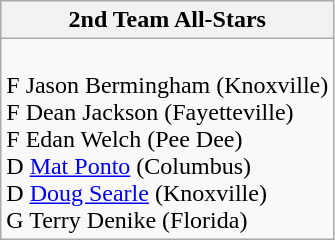<table class="wikitable">
<tr>
<th>2nd Team All-Stars</th>
</tr>
<tr>
<td><br> F Jason Bermingham (Knoxville)<br>
 F Dean Jackson (Fayetteville)<br>
 F Edan Welch (Pee Dee)<br>
 D <a href='#'>Mat Ponto</a> (Columbus)<br>
 D <a href='#'>Doug Searle</a> (Knoxville)<br>
 G Terry Denike (Florida)<br></td>
</tr>
</table>
